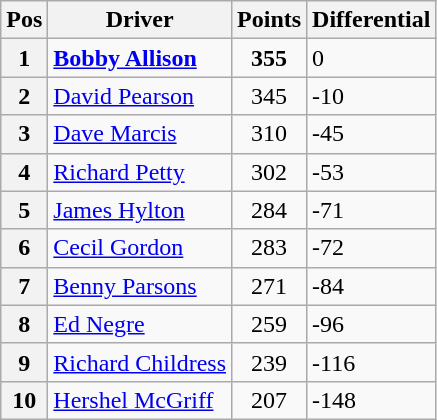<table class="wikitable">
<tr>
<th>Pos</th>
<th>Driver</th>
<th>Points</th>
<th>Differential</th>
</tr>
<tr>
<th>1</th>
<td><strong><a href='#'>Bobby Allison</a></strong></td>
<td style="text-align:center;"><strong>355</strong></td>
<td>0</td>
</tr>
<tr>
<th>2</th>
<td><a href='#'>David Pearson</a></td>
<td style="text-align:center;">345</td>
<td>-10</td>
</tr>
<tr>
<th>3</th>
<td><a href='#'>Dave Marcis</a></td>
<td style="text-align:center;">310</td>
<td>-45</td>
</tr>
<tr>
<th>4</th>
<td><a href='#'>Richard Petty</a></td>
<td style="text-align:center;">302</td>
<td>-53</td>
</tr>
<tr>
<th>5</th>
<td><a href='#'>James Hylton</a></td>
<td style="text-align:center;">284</td>
<td>-71</td>
</tr>
<tr>
<th>6</th>
<td><a href='#'>Cecil Gordon</a></td>
<td style="text-align:center;">283</td>
<td>-72</td>
</tr>
<tr>
<th>7</th>
<td><a href='#'>Benny Parsons</a></td>
<td style="text-align:center;">271</td>
<td>-84</td>
</tr>
<tr>
<th>8</th>
<td><a href='#'>Ed Negre</a></td>
<td style="text-align:center;">259</td>
<td>-96</td>
</tr>
<tr>
<th>9</th>
<td><a href='#'>Richard Childress</a></td>
<td style="text-align:center;">239</td>
<td>-116</td>
</tr>
<tr>
<th>10</th>
<td><a href='#'>Hershel McGriff</a></td>
<td style="text-align:center;">207</td>
<td>-148</td>
</tr>
</table>
